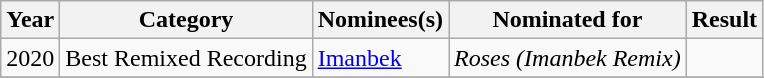<table class="wikitable">
<tr>
<th>Year</th>
<th>Category</th>
<th>Nominees(s)</th>
<th>Nominated for</th>
<th>Result</th>
</tr>
<tr>
<td>2020</td>
<td>Best Remixed Recording</td>
<td><a href='#'>Imanbek</a></td>
<td><em>Roses (Imanbek Remix)</em></td>
<td></td>
</tr>
<tr>
</tr>
</table>
